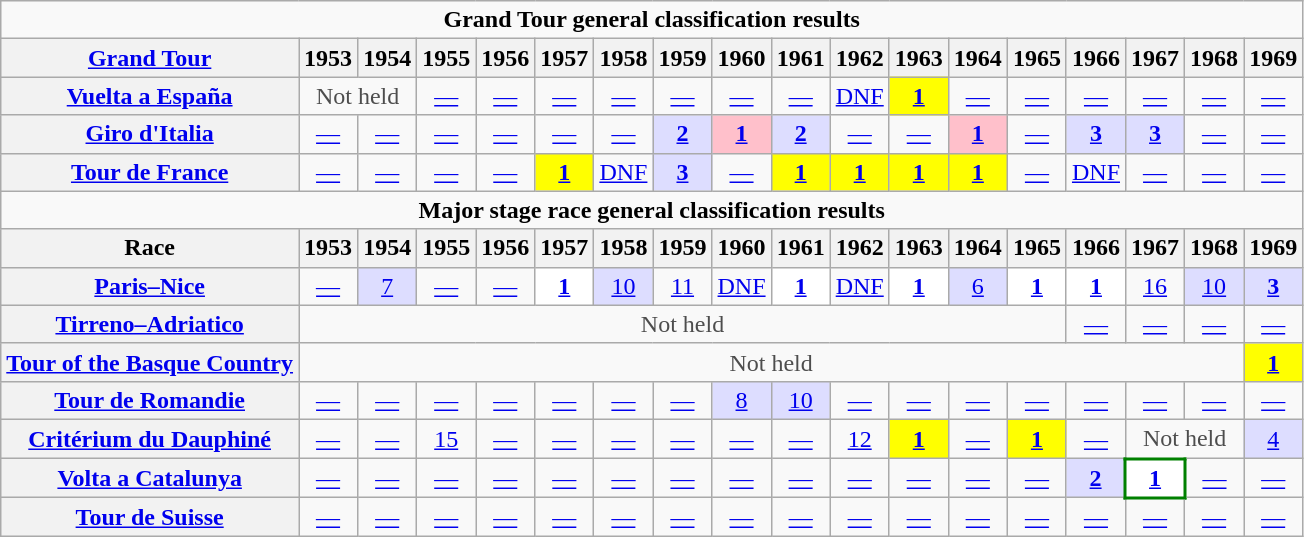<table class="wikitable plainrowheaders">
<tr>
<td colspan=18 align="center"><strong>Grand Tour general classification results</strong></td>
</tr>
<tr>
<th scope="col"><a href='#'>Grand Tour</a></th>
<th scope="col">1953</th>
<th scope="col">1954</th>
<th scope="col">1955</th>
<th scope="col">1956</th>
<th scope="col">1957</th>
<th scope="col">1958</th>
<th scope="col">1959</th>
<th scope="col">1960</th>
<th scope="col">1961</th>
<th scope="col">1962</th>
<th scope="col">1963</th>
<th scope="col">1964</th>
<th scope="col">1965</th>
<th scope="col">1966</th>
<th scope="col">1967</th>
<th scope="col">1968</th>
<th scope="col">1969</th>
</tr>
<tr style="text-align:center;">
<th scope="row"> <a href='#'>Vuelta a España</a></th>
<td style="color:#4d4d4d;" colspan=2>Not held</td>
<td><a href='#'>—</a></td>
<td><a href='#'>—</a></td>
<td><a href='#'>—</a></td>
<td><a href='#'>—</a></td>
<td><a href='#'>—</a></td>
<td><a href='#'>—</a></td>
<td><a href='#'>—</a></td>
<td><a href='#'>DNF</a></td>
<td style="background:yellow;"><a href='#'><strong>1</strong></a></td>
<td><a href='#'>—</a></td>
<td><a href='#'>—</a></td>
<td><a href='#'>—</a></td>
<td><a href='#'>—</a></td>
<td><a href='#'>—</a></td>
<td><a href='#'>—</a></td>
</tr>
<tr style="text-align:center;">
<th scope="row"> <a href='#'>Giro d'Italia</a></th>
<td><a href='#'>—</a></td>
<td><a href='#'>—</a></td>
<td><a href='#'>—</a></td>
<td><a href='#'>—</a></td>
<td><a href='#'>—</a></td>
<td><a href='#'>—</a></td>
<td style="background:#ddddff;"><a href='#'><strong>2</strong></a></td>
<td style="background:pink;"><a href='#'><strong>1</strong></a></td>
<td style="background:#ddddff;"><a href='#'><strong>2</strong></a></td>
<td><a href='#'>—</a></td>
<td><a href='#'>—</a></td>
<td style="background:pink;"><a href='#'><strong>1</strong></a></td>
<td><a href='#'>—</a></td>
<td style="background:#ddddff;"><a href='#'><strong>3</strong></a></td>
<td style="background:#ddddff;"><a href='#'><strong>3</strong></a></td>
<td><a href='#'>—</a></td>
<td><a href='#'>—</a></td>
</tr>
<tr style="text-align:center;">
<th scope="row"> <a href='#'>Tour de France</a></th>
<td><a href='#'>—</a></td>
<td><a href='#'>—</a></td>
<td><a href='#'>—</a></td>
<td><a href='#'>—</a></td>
<td style="background:yellow;"><a href='#'><strong>1</strong></a></td>
<td><a href='#'>DNF</a></td>
<td style="background:#ddddff;"><a href='#'><strong>3</strong></a></td>
<td><a href='#'>—</a></td>
<td style="background:yellow;"><a href='#'><strong>1</strong></a></td>
<td style="background:yellow;"><a href='#'><strong>1</strong></a></td>
<td style="background:yellow;"><a href='#'><strong>1</strong></a></td>
<td style="background:yellow;"><a href='#'><strong>1</strong></a></td>
<td><a href='#'>—</a></td>
<td><a href='#'>DNF</a></td>
<td><a href='#'>—</a></td>
<td><a href='#'>—</a></td>
<td><a href='#'>—</a></td>
</tr>
<tr>
<td colspan=18 align="center"><strong>Major stage race general classification results</strong></td>
</tr>
<tr>
<th>Race</th>
<th scope="col">1953</th>
<th scope="col">1954</th>
<th scope="col">1955</th>
<th scope="col">1956</th>
<th scope="col">1957</th>
<th scope="col">1958</th>
<th scope="col">1959</th>
<th scope="col">1960</th>
<th scope="col">1961</th>
<th scope="col">1962</th>
<th scope="col">1963</th>
<th scope="col">1964</th>
<th scope="col">1965</th>
<th scope="col">1966</th>
<th scope="col">1967</th>
<th scope="col">1968</th>
<th scope="col">1969</th>
</tr>
<tr style="text-align:center;">
<th scope="row"> <a href='#'>Paris–Nice</a></th>
<td><a href='#'>—</a></td>
<td style="background:#ddddff;"><a href='#'>7</a></td>
<td><a href='#'>—</a></td>
<td><a href='#'>—</a></td>
<td style="background:white;"><a href='#'><strong>1</strong></a></td>
<td style="background:#ddddff;"><a href='#'>10</a></td>
<td><a href='#'>11</a></td>
<td><a href='#'>DNF</a></td>
<td style="background:white;"><a href='#'><strong>1</strong></a></td>
<td><a href='#'>DNF</a></td>
<td style="background:white;"><a href='#'><strong>1</strong></a></td>
<td style="background:#ddddff;"><a href='#'>6</a></td>
<td style="background:white;"><a href='#'><strong>1</strong></a></td>
<td style="background:white;"><a href='#'><strong>1</strong></a></td>
<td><a href='#'>16</a></td>
<td style="background:#ddddff;"><a href='#'>10</a></td>
<td style="background:#ddddff;"><a href='#'><strong>3</strong></a></td>
</tr>
<tr style="text-align:center;">
<th scope="row"> <a href='#'>Tirreno–Adriatico</a></th>
<td style="color:#4d4d4d;" colspan=13>Not held</td>
<td><a href='#'>—</a></td>
<td><a href='#'>—</a></td>
<td><a href='#'>—</a></td>
<td><a href='#'>—</a></td>
</tr>
<tr style="text-align:center;">
<th scope="row"> <a href='#'>Tour of the Basque Country</a></th>
<td style="color:#4d4d4d;" colspan=16>Not held</td>
<td style="background:yellow;"><a href='#'><strong>1</strong></a></td>
</tr>
<tr style="text-align:center;">
<th scope="row"> <a href='#'>Tour de Romandie</a></th>
<td><a href='#'>—</a></td>
<td><a href='#'>—</a></td>
<td><a href='#'>—</a></td>
<td><a href='#'>—</a></td>
<td><a href='#'>—</a></td>
<td><a href='#'>—</a></td>
<td><a href='#'>—</a></td>
<td style="background:#ddddff;"><a href='#'>8</a></td>
<td style="background:#ddddff;"><a href='#'>10</a></td>
<td><a href='#'>—</a></td>
<td><a href='#'>—</a></td>
<td><a href='#'>—</a></td>
<td><a href='#'>—</a></td>
<td><a href='#'>—</a></td>
<td><a href='#'>—</a></td>
<td><a href='#'>—</a></td>
<td><a href='#'>—</a></td>
</tr>
<tr style="text-align:center;">
<th scope="row"> <a href='#'>Critérium du Dauphiné</a></th>
<td><a href='#'>—</a></td>
<td><a href='#'>—</a></td>
<td><a href='#'>15</a></td>
<td><a href='#'>—</a></td>
<td><a href='#'>—</a></td>
<td><a href='#'>—</a></td>
<td><a href='#'>—</a></td>
<td><a href='#'>—</a></td>
<td><a href='#'>—</a></td>
<td><a href='#'>12</a></td>
<td style="background:yellow;"><a href='#'><strong>1</strong></a></td>
<td><a href='#'>—</a></td>
<td style="background:yellow;"><a href='#'><strong>1</strong></a></td>
<td><a href='#'>—</a></td>
<td style="color:#4d4d4d;" colspan=2>Not held</td>
<td style="background:#ddddff;"><a href='#'>4</a></td>
</tr>
<tr style="text-align:center;">
<th scope="row"> <a href='#'>Volta a Catalunya</a></th>
<td><a href='#'>—</a></td>
<td><a href='#'>—</a></td>
<td><a href='#'>—</a></td>
<td><a href='#'>—</a></td>
<td><a href='#'>—</a></td>
<td><a href='#'>—</a></td>
<td><a href='#'>—</a></td>
<td><a href='#'>—</a></td>
<td><a href='#'>—</a></td>
<td><a href='#'>—</a></td>
<td><a href='#'>—</a></td>
<td><a href='#'>—</a></td>
<td><a href='#'>—</a></td>
<td style="background:#ddddff;"><a href='#'><strong>2</strong></a></td>
<td style="background:white; border:2px solid green;"><a href='#'><strong>1</strong></a></td>
<td><a href='#'>—</a></td>
<td><a href='#'>—</a></td>
</tr>
<tr style="text-align:center;">
<th scope="row"> <a href='#'>Tour de Suisse</a></th>
<td><a href='#'>—</a></td>
<td><a href='#'>—</a></td>
<td><a href='#'>—</a></td>
<td><a href='#'>—</a></td>
<td><a href='#'>—</a></td>
<td><a href='#'>—</a></td>
<td><a href='#'>—</a></td>
<td><a href='#'>—</a></td>
<td><a href='#'>—</a></td>
<td><a href='#'>—</a></td>
<td><a href='#'>—</a></td>
<td><a href='#'>—</a></td>
<td><a href='#'>—</a></td>
<td><a href='#'>—</a></td>
<td><a href='#'>—</a></td>
<td><a href='#'>—</a></td>
<td><a href='#'>—</a></td>
</tr>
</table>
